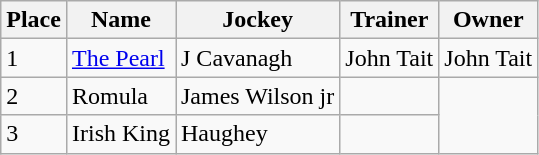<table class="wikitable">
<tr>
<th>Place</th>
<th>Name</th>
<th>Jockey</th>
<th>Trainer</th>
<th>Owner</th>
</tr>
<tr>
<td>1</td>
<td><a href='#'>The Pearl</a></td>
<td>J Cavanagh</td>
<td>John Tait</td>
<td>John Tait</td>
</tr>
<tr>
<td>2</td>
<td>Romula</td>
<td>James Wilson jr</td>
<td></td>
</tr>
<tr>
<td>3</td>
<td>Irish King</td>
<td>Haughey</td>
<td></td>
</tr>
</table>
